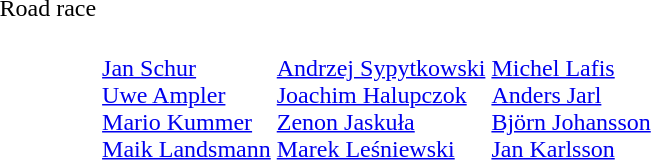<table>
<tr>
<td>Road race<br></td>
<td></td>
<td></td>
<td></td>
</tr>
<tr valign="top">
<td><br></td>
<td><br><a href='#'>Jan Schur</a><br><a href='#'>Uwe Ampler</a><br><a href='#'>Mario Kummer</a><br><a href='#'>Maik Landsmann</a></td>
<td><br><a href='#'>Andrzej Sypytkowski</a><br><a href='#'>Joachim Halupczok</a><br><a href='#'>Zenon Jaskuła</a><br><a href='#'>Marek Leśniewski</a></td>
<td><br><a href='#'>Michel Lafis</a><br><a href='#'>Anders Jarl</a><br><a href='#'>Björn Johansson</a><br><a href='#'>Jan Karlsson</a></td>
</tr>
</table>
